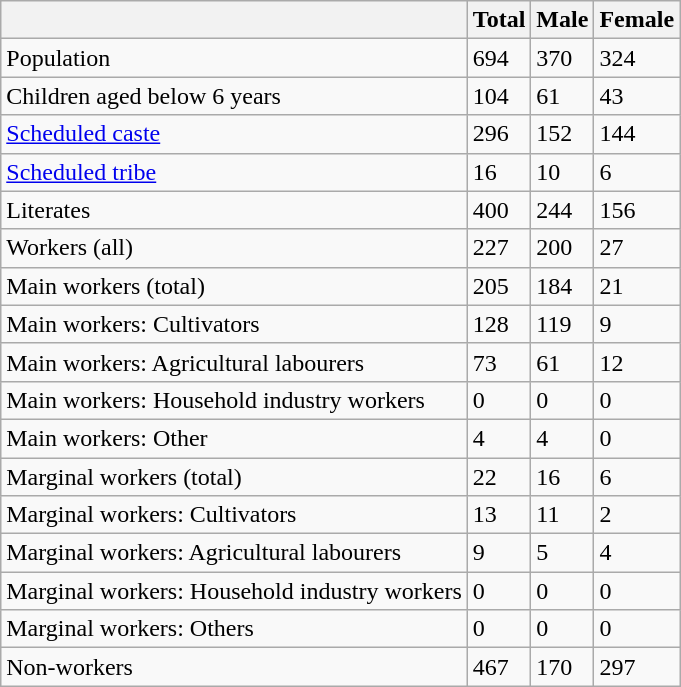<table class="wikitable sortable">
<tr>
<th></th>
<th>Total</th>
<th>Male</th>
<th>Female</th>
</tr>
<tr>
<td>Population</td>
<td>694</td>
<td>370</td>
<td>324</td>
</tr>
<tr>
<td>Children aged below 6 years</td>
<td>104</td>
<td>61</td>
<td>43</td>
</tr>
<tr>
<td><a href='#'>Scheduled caste</a></td>
<td>296</td>
<td>152</td>
<td>144</td>
</tr>
<tr>
<td><a href='#'>Scheduled tribe</a></td>
<td>16</td>
<td>10</td>
<td>6</td>
</tr>
<tr>
<td>Literates</td>
<td>400</td>
<td>244</td>
<td>156</td>
</tr>
<tr>
<td>Workers (all)</td>
<td>227</td>
<td>200</td>
<td>27</td>
</tr>
<tr>
<td>Main workers (total)</td>
<td>205</td>
<td>184</td>
<td>21</td>
</tr>
<tr>
<td>Main workers: Cultivators</td>
<td>128</td>
<td>119</td>
<td>9</td>
</tr>
<tr>
<td>Main workers: Agricultural labourers</td>
<td>73</td>
<td>61</td>
<td>12</td>
</tr>
<tr>
<td>Main workers: Household industry workers</td>
<td>0</td>
<td>0</td>
<td>0</td>
</tr>
<tr>
<td>Main workers: Other</td>
<td>4</td>
<td>4</td>
<td>0</td>
</tr>
<tr>
<td>Marginal workers (total)</td>
<td>22</td>
<td>16</td>
<td>6</td>
</tr>
<tr>
<td>Marginal workers: Cultivators</td>
<td>13</td>
<td>11</td>
<td>2</td>
</tr>
<tr>
<td>Marginal workers: Agricultural labourers</td>
<td>9</td>
<td>5</td>
<td>4</td>
</tr>
<tr>
<td>Marginal workers: Household industry workers</td>
<td>0</td>
<td>0</td>
<td>0</td>
</tr>
<tr>
<td>Marginal workers: Others</td>
<td>0</td>
<td>0</td>
<td>0</td>
</tr>
<tr>
<td>Non-workers</td>
<td>467</td>
<td>170</td>
<td>297</td>
</tr>
</table>
